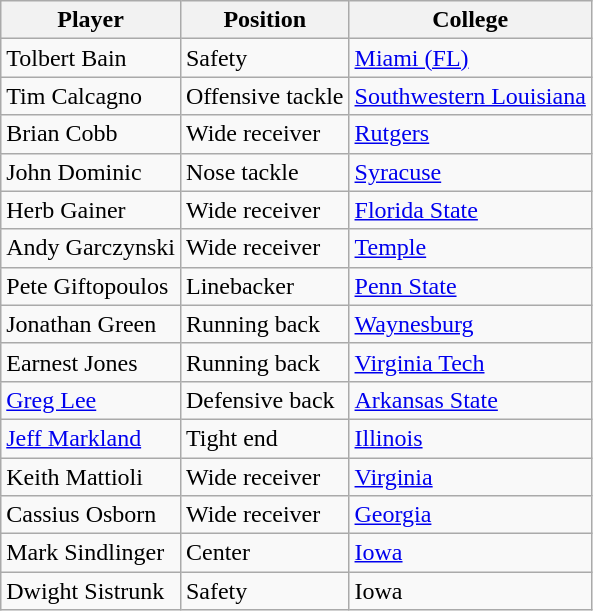<table class="wikitable">
<tr>
<th>Player</th>
<th>Position</th>
<th>College</th>
</tr>
<tr>
<td>Tolbert Bain</td>
<td>Safety</td>
<td><a href='#'>Miami (FL)</a></td>
</tr>
<tr>
<td>Tim Calcagno</td>
<td>Offensive tackle</td>
<td><a href='#'>Southwestern Louisiana</a></td>
</tr>
<tr>
<td>Brian Cobb</td>
<td>Wide receiver</td>
<td><a href='#'>Rutgers</a></td>
</tr>
<tr>
<td>John Dominic</td>
<td>Nose tackle</td>
<td><a href='#'>Syracuse</a></td>
</tr>
<tr>
<td>Herb Gainer</td>
<td>Wide receiver</td>
<td><a href='#'>Florida State</a></td>
</tr>
<tr>
<td>Andy Garczynski</td>
<td>Wide receiver</td>
<td><a href='#'>Temple</a></td>
</tr>
<tr>
<td>Pete Giftopoulos</td>
<td>Linebacker</td>
<td><a href='#'>Penn State</a></td>
</tr>
<tr>
<td>Jonathan Green</td>
<td>Running back</td>
<td><a href='#'>Waynesburg</a></td>
</tr>
<tr>
<td>Earnest Jones</td>
<td>Running back</td>
<td><a href='#'>Virginia Tech</a></td>
</tr>
<tr>
<td><a href='#'>Greg Lee</a></td>
<td>Defensive back</td>
<td><a href='#'>Arkansas State</a></td>
</tr>
<tr>
<td><a href='#'>Jeff Markland</a></td>
<td>Tight end</td>
<td><a href='#'>Illinois</a></td>
</tr>
<tr>
<td>Keith Mattioli</td>
<td>Wide receiver</td>
<td><a href='#'>Virginia</a></td>
</tr>
<tr>
<td>Cassius Osborn</td>
<td>Wide receiver</td>
<td><a href='#'>Georgia</a></td>
</tr>
<tr>
<td>Mark Sindlinger</td>
<td>Center</td>
<td><a href='#'>Iowa</a></td>
</tr>
<tr>
<td>Dwight Sistrunk</td>
<td>Safety</td>
<td>Iowa</td>
</tr>
</table>
